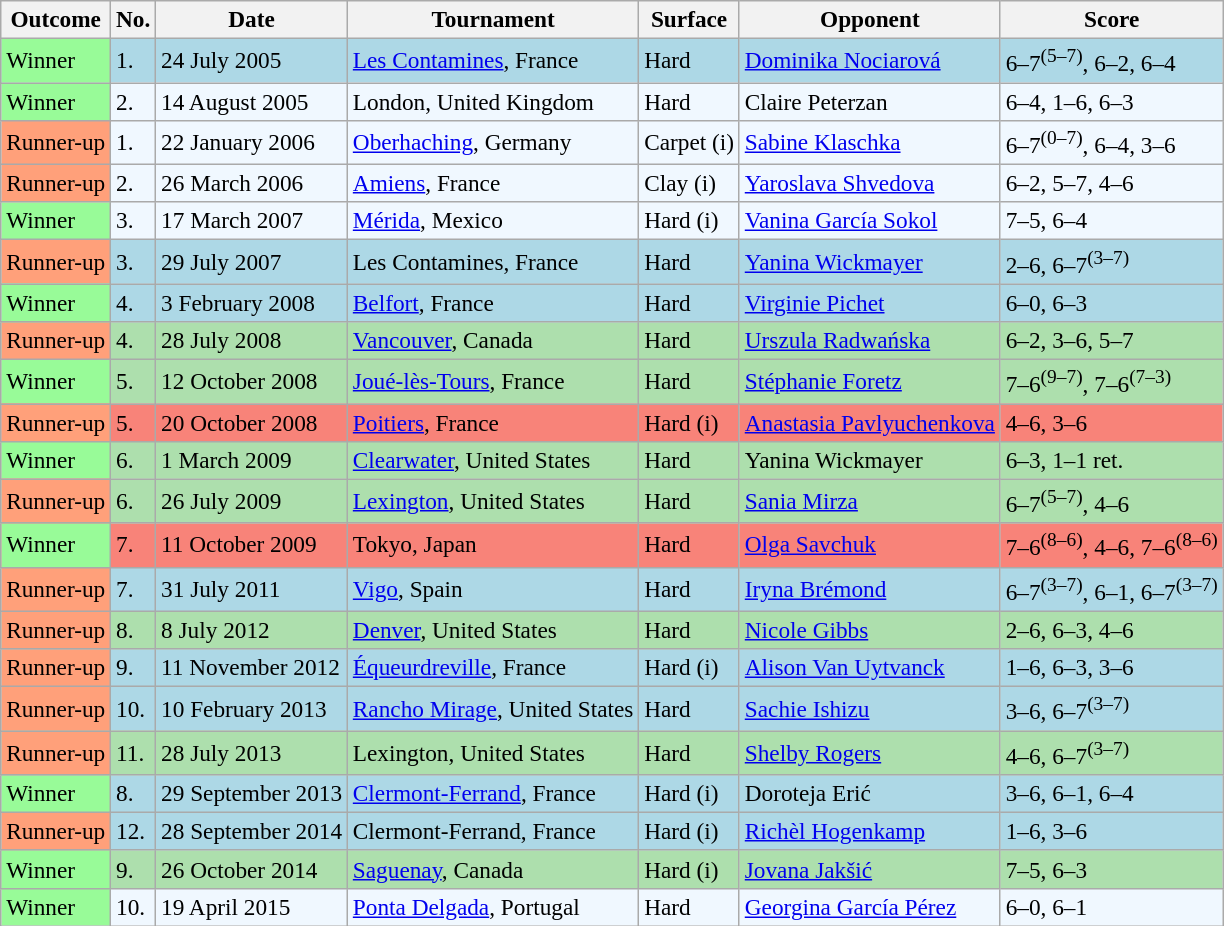<table class="sortable wikitable" style="font-size:97%;">
<tr>
<th>Outcome</th>
<th>No.</th>
<th>Date</th>
<th>Tournament</th>
<th>Surface</th>
<th>Opponent</th>
<th>Score</th>
</tr>
<tr style="background:lightblue;">
<td style="background:#98fb98;">Winner</td>
<td>1.</td>
<td>24 July 2005</td>
<td><a href='#'>Les Contamines</a>, France</td>
<td>Hard</td>
<td> <a href='#'>Dominika Nociarová</a></td>
<td>6–7<sup>(5–7)</sup>, 6–2, 6–4</td>
</tr>
<tr style="background:#f0f8ff;">
<td style="background:#98fb98;">Winner</td>
<td>2.</td>
<td>14 August 2005</td>
<td>London, United Kingdom</td>
<td>Hard</td>
<td> Claire Peterzan</td>
<td>6–4, 1–6, 6–3</td>
</tr>
<tr style="background:#f0f8ff;">
<td style="background:#ffa07a;">Runner-up</td>
<td>1.</td>
<td>22 January 2006</td>
<td><a href='#'>Oberhaching</a>, Germany</td>
<td>Carpet (i)</td>
<td> <a href='#'>Sabine Klaschka</a></td>
<td>6–7<sup>(0–7)</sup>, 6–4, 3–6</td>
</tr>
<tr style="background:#f0f8ff;">
<td style="background:#ffa07a;">Runner-up</td>
<td>2.</td>
<td>26 March 2006</td>
<td><a href='#'>Amiens</a>, France</td>
<td>Clay (i)</td>
<td> <a href='#'>Yaroslava Shvedova</a></td>
<td>6–2, 5–7, 4–6</td>
</tr>
<tr style="background:#f0f8ff;">
<td style="background:#98fb98;">Winner</td>
<td>3.</td>
<td>17 March 2007</td>
<td><a href='#'>Mérida</a>, Mexico</td>
<td>Hard (i)</td>
<td> <a href='#'>Vanina García Sokol</a></td>
<td>7–5, 6–4</td>
</tr>
<tr style="background:lightblue;">
<td style="background:#ffa07a;">Runner-up</td>
<td>3.</td>
<td>29 July 2007</td>
<td>Les Contamines, France</td>
<td>Hard</td>
<td> <a href='#'>Yanina Wickmayer</a></td>
<td>2–6, 6–7<sup>(3–7)</sup></td>
</tr>
<tr style="background:lightblue;">
<td style="background:#98fb98;">Winner</td>
<td>4.</td>
<td>3 February 2008</td>
<td><a href='#'>Belfort</a>, France</td>
<td>Hard</td>
<td> <a href='#'>Virginie Pichet</a></td>
<td>6–0, 6–3</td>
</tr>
<tr style="background:#addfad;">
<td style="background:#ffa07a;">Runner-up</td>
<td>4.</td>
<td>28 July 2008</td>
<td><a href='#'>Vancouver</a>, Canada</td>
<td>Hard</td>
<td> <a href='#'>Urszula Radwańska</a></td>
<td>6–2, 3–6, 5–7</td>
</tr>
<tr style="background:#addfad;">
<td style="background:#98fb98;">Winner</td>
<td>5.</td>
<td>12 October 2008</td>
<td><a href='#'>Joué-lès-Tours</a>, France</td>
<td>Hard</td>
<td> <a href='#'>Stéphanie Foretz</a></td>
<td>7–6<sup>(9–7)</sup>, 7–6<sup>(7–3)</sup></td>
</tr>
<tr style="background:#f88379;">
<td style="background:#ffa07a;">Runner-up</td>
<td>5.</td>
<td>20 October 2008</td>
<td><a href='#'>Poitiers</a>, France</td>
<td>Hard (i)</td>
<td> <a href='#'>Anastasia Pavlyuchenkova</a></td>
<td>4–6, 3–6</td>
</tr>
<tr style="background:#addfad;">
<td style="background:#98fb98;">Winner</td>
<td>6.</td>
<td>1 March 2009</td>
<td><a href='#'>Clearwater</a>, United States</td>
<td>Hard</td>
<td> Yanina Wickmayer</td>
<td>6–3, 1–1 ret.</td>
</tr>
<tr style="background:#addfad;">
<td style="background:#ffa07a;">Runner-up</td>
<td>6.</td>
<td>26 July 2009</td>
<td><a href='#'>Lexington</a>, United States</td>
<td>Hard</td>
<td> <a href='#'>Sania Mirza</a></td>
<td>6–7<sup>(5–7)</sup>, 4–6</td>
</tr>
<tr style="background:#f88379;">
<td style="background:#98fb98;">Winner</td>
<td>7.</td>
<td>11 October 2009</td>
<td>Tokyo, Japan</td>
<td>Hard</td>
<td> <a href='#'>Olga Savchuk</a></td>
<td>7–6<sup>(8–6)</sup>, 4–6, 7–6<sup>(8–6)</sup></td>
</tr>
<tr style="background:lightblue;">
<td style="background:#ffa07a;">Runner-up</td>
<td>7.</td>
<td>31 July 2011</td>
<td><a href='#'>Vigo</a>, Spain</td>
<td>Hard</td>
<td> <a href='#'>Iryna Brémond</a></td>
<td>6–7<sup>(3–7)</sup>, 6–1, 6–7<sup>(3–7)</sup></td>
</tr>
<tr style="background:#addfad;">
<td style="background:#ffa07a;">Runner-up</td>
<td>8.</td>
<td>8 July 2012</td>
<td><a href='#'>Denver</a>, United States</td>
<td>Hard</td>
<td> <a href='#'>Nicole Gibbs</a></td>
<td>2–6, 6–3, 4–6</td>
</tr>
<tr style="background:lightblue;">
<td style="background:#ffa07a;">Runner-up</td>
<td>9.</td>
<td>11 November 2012</td>
<td><a href='#'>Équeurdreville</a>, France</td>
<td>Hard (i)</td>
<td> <a href='#'>Alison Van Uytvanck</a></td>
<td>1–6, 6–3, 3–6</td>
</tr>
<tr style="background:lightblue;">
<td style="background:#ffa07a;">Runner-up</td>
<td>10.</td>
<td>10 February 2013</td>
<td><a href='#'>Rancho Mirage</a>, United States</td>
<td>Hard</td>
<td> <a href='#'>Sachie Ishizu</a></td>
<td>3–6, 6–7<sup>(3–7)</sup></td>
</tr>
<tr style="background:#addfad;">
<td style="background:#ffa07a;">Runner-up</td>
<td>11.</td>
<td>28 July 2013</td>
<td>Lexington, United States</td>
<td>Hard</td>
<td> <a href='#'>Shelby Rogers</a></td>
<td>4–6, 6–7<sup>(3–7)</sup></td>
</tr>
<tr style="background:lightblue;">
<td style="background:#98fb98;">Winner</td>
<td>8.</td>
<td>29 September 2013</td>
<td><a href='#'>Clermont-Ferrand</a>, France</td>
<td>Hard (i)</td>
<td> Doroteja Erić</td>
<td>3–6, 6–1, 6–4</td>
</tr>
<tr style="background:lightblue;">
<td style="background:#ffa07a;">Runner-up</td>
<td>12.</td>
<td>28 September 2014</td>
<td>Clermont-Ferrand, France</td>
<td>Hard (i)</td>
<td> <a href='#'>Richèl Hogenkamp</a></td>
<td>1–6, 3–6</td>
</tr>
<tr style="background:#addfad;">
<td style="background:#98fb98;">Winner</td>
<td>9.</td>
<td>26 October 2014</td>
<td><a href='#'>Saguenay</a>, Canada</td>
<td>Hard (i)</td>
<td> <a href='#'>Jovana Jakšić</a></td>
<td>7–5, 6–3</td>
</tr>
<tr style="background:#f0f8ff;">
<td style="background:#98fb98;">Winner</td>
<td>10.</td>
<td>19 April 2015</td>
<td><a href='#'>Ponta Delgada</a>, Portugal</td>
<td>Hard</td>
<td> <a href='#'>Georgina García Pérez</a></td>
<td>6–0, 6–1</td>
</tr>
</table>
